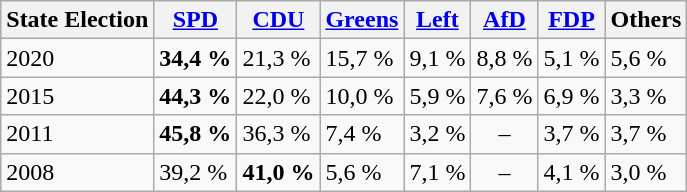<table class="wikitable zebra">
<tr class="hintergrundfarbe5">
<th>State Election</th>
<th><a href='#'>SPD</a></th>
<th><a href='#'>CDU</a></th>
<th><a href='#'>Greens</a></th>
<th><a href='#'>Left</a></th>
<th><a href='#'>AfD</a></th>
<th><a href='#'>FDP</a></th>
<th>Others</th>
</tr>
<tr>
<td>2020</td>
<td><strong>34,4 %</strong></td>
<td>21,3 %</td>
<td>15,7 %</td>
<td>9,1 %</td>
<td>8,8 %</td>
<td>5,1 %</td>
<td>5,6 %</td>
</tr>
<tr>
<td>2015</td>
<td><strong>44,3 %</strong></td>
<td>22,0 %</td>
<td>10,0 %</td>
<td>5,9 %</td>
<td>7,6 %</td>
<td>6,9 %</td>
<td>3,3 %</td>
</tr>
<tr>
<td>2011</td>
<td><strong>45,8 %</strong></td>
<td>36,3 %</td>
<td>7,4 %</td>
<td>3,2 %</td>
<td style="text-align:center">–</td>
<td>3,7 %</td>
<td>3,7 %</td>
</tr>
<tr>
<td>2008</td>
<td>39,2 %</td>
<td><strong>41,0 %</strong></td>
<td>5,6 %</td>
<td>7,1 %</td>
<td style="text-align:center">–</td>
<td>4,1 %</td>
<td>3,0 %</td>
</tr>
</table>
